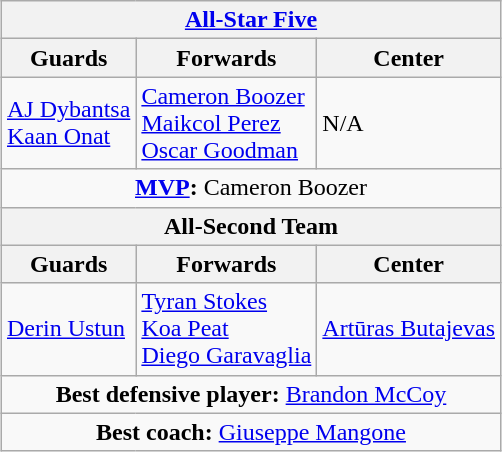<table class=wikitable style="margin:auto">
<tr>
<th colspan=3 align=center><a href='#'>All-Star Five</a></th>
</tr>
<tr>
<th>Guards</th>
<th>Forwards</th>
<th>Center</th>
</tr>
<tr>
<td> <a href='#'>AJ Dybantsa</a><br> <a href='#'>Kaan Onat</a></td>
<td> <a href='#'>Cameron Boozer</a><br> <a href='#'>Maikcol Perez</a><br> <a href='#'>Oscar Goodman</a></td>
<td>N/A</td>
</tr>
<tr>
<td colspan=3 align=center><strong><a href='#'>MVP</a>:</strong>  Cameron Boozer</td>
</tr>
<tr>
<th colspan=3 align=center>All-Second Team</th>
</tr>
<tr>
<th>Guards</th>
<th>Forwards</th>
<th>Center</th>
</tr>
<tr>
<td> <a href='#'>Derin Ustun</a></td>
<td> <a href='#'>Tyran Stokes</a><br> <a href='#'>Koa Peat</a><br> <a href='#'>Diego Garavaglia</a></td>
<td> <a href='#'>Artūras Butajevas</a></td>
</tr>
<tr>
<td colspan=3 align=center><strong>Best defensive player:</strong>  <a href='#'>Brandon McCoy</a></td>
</tr>
<tr>
<td colspan=3 align=center><strong>Best coach:</strong>  <a href='#'>Giuseppe Mangone</a></td>
</tr>
</table>
